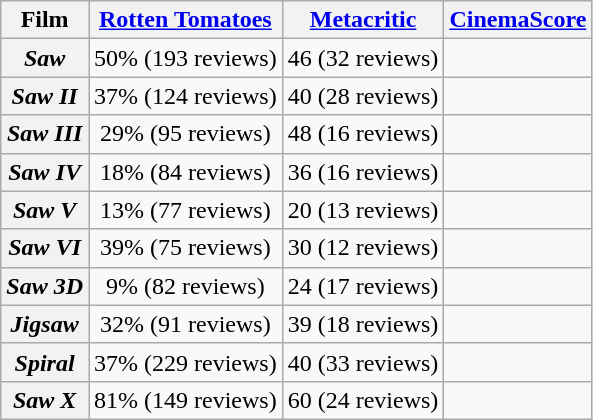<table class="wikitable sortable plainrowheaders" style="text-align:center">
<tr>
<th>Film</th>
<th><a href='#'>Rotten Tomatoes</a></th>
<th><a href='#'>Metacritic</a></th>
<th><a href='#'>CinemaScore</a></th>
</tr>
<tr>
<th scope="row"><em>Saw</em></th>
<td>50% (193 reviews)</td>
<td>46 (32 reviews)</td>
<td></td>
</tr>
<tr>
<th scope="row"><em>Saw II</em></th>
<td>37% (124 reviews)</td>
<td>40 (28 reviews)</td>
<td></td>
</tr>
<tr>
<th scope="row"><em>Saw III</em></th>
<td>29% (95 reviews)</td>
<td>48 (16 reviews)</td>
<td></td>
</tr>
<tr>
<th scope="row"><em>Saw IV</em></th>
<td>18% (84 reviews)</td>
<td>36 (16 reviews)</td>
<td></td>
</tr>
<tr>
<th scope="row"><em>Saw V</em></th>
<td>13% (77 reviews)</td>
<td>20 (13 reviews)</td>
<td></td>
</tr>
<tr>
<th scope="row"><em>Saw VI</em></th>
<td>39% (75 reviews)</td>
<td>30 (12 reviews)</td>
<td></td>
</tr>
<tr>
<th scope="row"><em>Saw 3D</em></th>
<td>9% (82 reviews)</td>
<td>24 (17 reviews)</td>
<td></td>
</tr>
<tr>
<th scope="row"><em>Jigsaw</em></th>
<td>32% (91 reviews)</td>
<td>39 (18 reviews)</td>
<td></td>
</tr>
<tr>
<th scope="row"><em>Spiral</em></th>
<td>37% (229 reviews)</td>
<td>40 (33 reviews)</td>
<td></td>
</tr>
<tr>
<th scope="row"><em>Saw X</em></th>
<td>81% (149 reviews)</td>
<td>60 (24 reviews)</td>
<td></td>
</tr>
</table>
